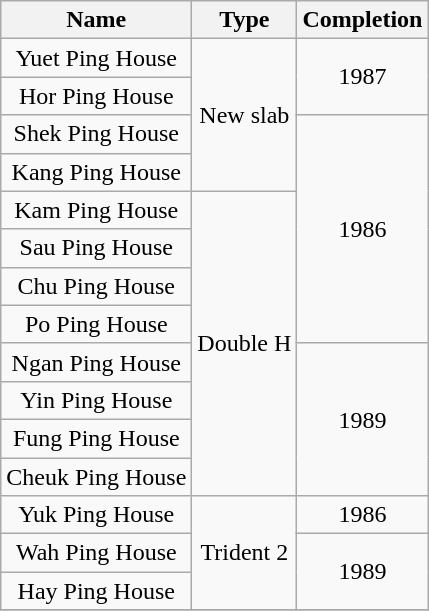<table class="wikitable" style="text-align: center">
<tr>
<th>Name</th>
<th>Type</th>
<th>Completion</th>
</tr>
<tr>
<td>Yuet Ping House</td>
<td rowspan="4">New slab</td>
<td rowspan="2">1987</td>
</tr>
<tr>
<td>Hor Ping House</td>
</tr>
<tr>
<td>Shek Ping House</td>
<td rowspan="6">1986</td>
</tr>
<tr>
<td>Kang Ping House</td>
</tr>
<tr>
<td>Kam Ping House</td>
<td rowspan="8">Double H</td>
</tr>
<tr>
<td>Sau Ping House</td>
</tr>
<tr>
<td>Chu Ping House</td>
</tr>
<tr>
<td>Po Ping House</td>
</tr>
<tr>
<td>Ngan Ping House</td>
<td rowspan="4">1989</td>
</tr>
<tr>
<td>Yin Ping House</td>
</tr>
<tr>
<td>Fung Ping House</td>
</tr>
<tr>
<td>Cheuk Ping House</td>
</tr>
<tr>
<td>Yuk Ping House</td>
<td rowspan="3">Trident 2</td>
<td rowspan="1">1986</td>
</tr>
<tr>
<td>Wah Ping House</td>
<td rowspan="2">1989</td>
</tr>
<tr>
<td>Hay Ping House</td>
</tr>
<tr>
</tr>
</table>
